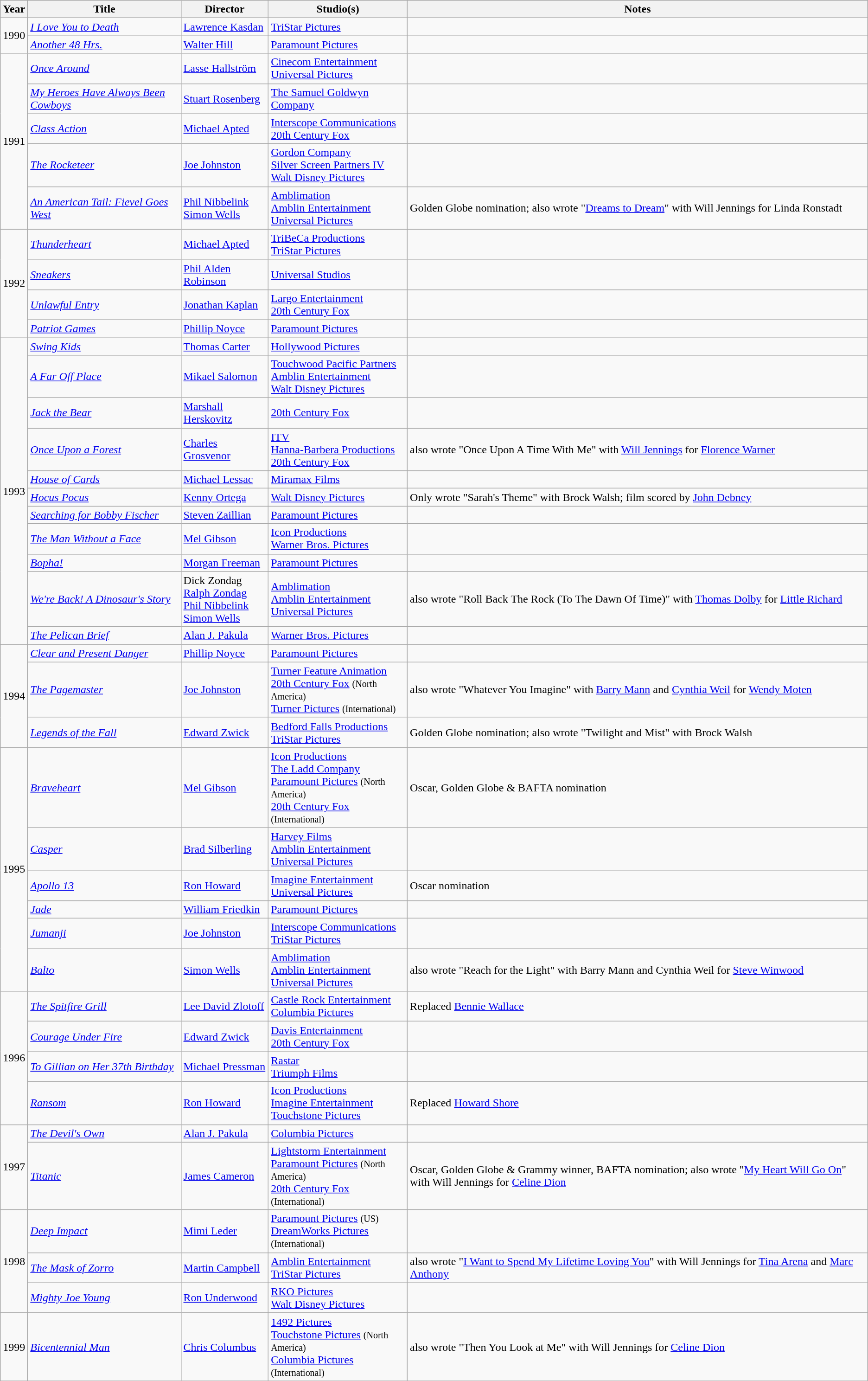<table class="wikitable sortable">
<tr>
<th>Year</th>
<th>Title</th>
<th>Director</th>
<th>Studio(s)</th>
<th>Notes</th>
</tr>
<tr>
<td rowspan="2">1990</td>
<td><em><a href='#'>I Love You to Death</a></em></td>
<td><a href='#'>Lawrence Kasdan</a></td>
<td><a href='#'>TriStar Pictures</a></td>
<td></td>
</tr>
<tr>
<td><em><a href='#'>Another 48 Hrs.</a></em></td>
<td><a href='#'>Walter Hill</a></td>
<td><a href='#'>Paramount Pictures</a></td>
<td></td>
</tr>
<tr>
<td rowspan="5">1991</td>
<td><em><a href='#'>Once Around</a></em></td>
<td><a href='#'>Lasse Hallström</a></td>
<td><a href='#'>Cinecom Entertainment</a><br><a href='#'>Universal Pictures</a></td>
<td></td>
</tr>
<tr>
<td><em><a href='#'>My Heroes Have Always Been Cowboys</a></em></td>
<td><a href='#'>Stuart Rosenberg</a></td>
<td><a href='#'>The Samuel Goldwyn Company</a></td>
<td></td>
</tr>
<tr>
<td><em><a href='#'>Class Action</a></em></td>
<td><a href='#'>Michael Apted</a></td>
<td><a href='#'>Interscope Communications</a><br><a href='#'>20th Century Fox</a></td>
<td></td>
</tr>
<tr>
<td><em><a href='#'>The Rocketeer</a></em></td>
<td><a href='#'>Joe Johnston</a></td>
<td><a href='#'>Gordon Company</a><br><a href='#'>Silver Screen Partners IV</a><br><a href='#'>Walt Disney Pictures</a></td>
<td></td>
</tr>
<tr>
<td><em><a href='#'>An American Tail: Fievel Goes West</a></em></td>
<td><a href='#'>Phil Nibbelink</a><br><a href='#'>Simon Wells</a></td>
<td><a href='#'>Amblimation</a><br><a href='#'>Amblin Entertainment</a><br><a href='#'>Universal Pictures</a></td>
<td>Golden Globe nomination; also wrote "<a href='#'>Dreams to Dream</a>" with Will Jennings for Linda Ronstadt</td>
</tr>
<tr>
<td rowspan="4">1992</td>
<td><em><a href='#'>Thunderheart</a></em></td>
<td><a href='#'>Michael Apted</a></td>
<td><a href='#'>TriBeCa Productions</a><br><a href='#'>TriStar Pictures</a></td>
<td></td>
</tr>
<tr>
<td><em><a href='#'>Sneakers</a></em></td>
<td><a href='#'>Phil Alden Robinson</a></td>
<td><a href='#'>Universal Studios</a></td>
<td></td>
</tr>
<tr>
<td><em><a href='#'>Unlawful Entry</a></em></td>
<td><a href='#'>Jonathan Kaplan</a></td>
<td><a href='#'>Largo Entertainment</a><br><a href='#'>20th Century Fox</a></td>
<td></td>
</tr>
<tr>
<td><em><a href='#'>Patriot Games</a></em></td>
<td><a href='#'>Phillip Noyce</a></td>
<td><a href='#'>Paramount Pictures</a></td>
<td></td>
</tr>
<tr>
<td rowspan="11">1993</td>
<td><em><a href='#'>Swing Kids</a></em></td>
<td><a href='#'>Thomas Carter</a></td>
<td><a href='#'>Hollywood Pictures</a></td>
<td></td>
</tr>
<tr>
<td><em><a href='#'>A Far Off Place</a></em></td>
<td><a href='#'>Mikael Salomon</a></td>
<td><a href='#'>Touchwood Pacific Partners</a><br><a href='#'>Amblin Entertainment</a><br><a href='#'>Walt Disney Pictures</a></td>
<td></td>
</tr>
<tr>
<td><em><a href='#'>Jack the Bear</a></em></td>
<td><a href='#'>Marshall Herskovitz</a></td>
<td><a href='#'>20th Century Fox</a></td>
<td></td>
</tr>
<tr>
<td><em><a href='#'>Once Upon a Forest</a></em></td>
<td><a href='#'>Charles Grosvenor</a></td>
<td><a href='#'>ITV</a><br><a href='#'>Hanna-Barbera Productions</a><br><a href='#'>20th Century Fox</a></td>
<td>also wrote "Once Upon A Time With Me" with <a href='#'>Will Jennings</a> for <a href='#'>Florence Warner</a></td>
</tr>
<tr>
<td><em><a href='#'>House of Cards</a></em></td>
<td><a href='#'>Michael Lessac</a></td>
<td><a href='#'>Miramax Films</a></td>
<td></td>
</tr>
<tr>
<td><em><a href='#'>Hocus Pocus</a></em></td>
<td><a href='#'>Kenny Ortega</a></td>
<td><a href='#'>Walt Disney Pictures</a></td>
<td>Only wrote "Sarah's Theme" with Brock Walsh; film scored by <a href='#'>John Debney</a></td>
</tr>
<tr>
<td><em><a href='#'>Searching for Bobby Fischer</a></em></td>
<td><a href='#'>Steven Zaillian</a></td>
<td><a href='#'>Paramount Pictures</a></td>
<td></td>
</tr>
<tr>
<td><em><a href='#'>The Man Without a Face</a></em></td>
<td><a href='#'>Mel Gibson</a></td>
<td><a href='#'>Icon Productions</a><br><a href='#'>Warner Bros. Pictures</a></td>
<td></td>
</tr>
<tr>
<td><em><a href='#'>Bopha!</a></em></td>
<td><a href='#'>Morgan Freeman</a></td>
<td><a href='#'>Paramount Pictures</a></td>
<td></td>
</tr>
<tr>
<td><em><a href='#'>We're Back! A Dinosaur's Story</a></em></td>
<td>Dick Zondag<br><a href='#'>Ralph Zondag</a><br><a href='#'>Phil Nibbelink</a><br><a href='#'>Simon Wells</a></td>
<td><a href='#'>Amblimation</a><br><a href='#'>Amblin Entertainment</a><br><a href='#'>Universal Pictures</a></td>
<td>also wrote "Roll Back The Rock (To The Dawn Of Time)" with <a href='#'>Thomas Dolby</a> for <a href='#'>Little Richard</a></td>
</tr>
<tr>
<td><em><a href='#'>The Pelican Brief</a></em></td>
<td><a href='#'>Alan J. Pakula</a></td>
<td><a href='#'>Warner Bros. Pictures</a></td>
<td></td>
</tr>
<tr>
<td rowspan="3">1994</td>
<td><em><a href='#'>Clear and Present Danger</a></em></td>
<td><a href='#'>Phillip Noyce</a></td>
<td><a href='#'>Paramount Pictures</a></td>
<td></td>
</tr>
<tr>
<td><em><a href='#'>The Pagemaster</a></em></td>
<td><a href='#'>Joe Johnston</a></td>
<td><a href='#'>Turner Feature Animation</a><br><a href='#'>20th Century Fox</a> <small>(North America)</small><br><a href='#'>Turner Pictures</a> <small>(International)</small></td>
<td>also wrote "Whatever You Imagine" with <a href='#'>Barry Mann</a> and <a href='#'>Cynthia Weil</a> for <a href='#'>Wendy Moten</a></td>
</tr>
<tr>
<td><em><a href='#'>Legends of the Fall</a></em></td>
<td><a href='#'>Edward Zwick</a></td>
<td><a href='#'>Bedford Falls Productions</a><br><a href='#'>TriStar Pictures</a></td>
<td>Golden Globe nomination; also wrote "Twilight and Mist" with Brock Walsh</td>
</tr>
<tr>
<td rowspan="6">1995</td>
<td><em><a href='#'>Braveheart</a></em></td>
<td><a href='#'>Mel Gibson</a></td>
<td><a href='#'>Icon Productions</a><br><a href='#'>The Ladd Company</a><br><a href='#'>Paramount Pictures</a> <small>(North America)</small><br><a href='#'>20th Century Fox</a> <small>(International)</small></td>
<td>Oscar, Golden Globe & BAFTA nomination</td>
</tr>
<tr>
<td><em><a href='#'>Casper</a></em></td>
<td><a href='#'>Brad Silberling</a></td>
<td><a href='#'>Harvey Films</a><br><a href='#'>Amblin Entertainment</a><br><a href='#'>Universal Pictures</a></td>
<td></td>
</tr>
<tr>
<td><em><a href='#'>Apollo 13</a></em></td>
<td><a href='#'>Ron Howard</a></td>
<td><a href='#'>Imagine Entertainment</a><br><a href='#'>Universal Pictures</a></td>
<td>Oscar nomination</td>
</tr>
<tr>
<td><em><a href='#'>Jade</a></em></td>
<td><a href='#'>William Friedkin</a></td>
<td><a href='#'>Paramount Pictures</a></td>
<td></td>
</tr>
<tr>
<td><em><a href='#'>Jumanji</a></em></td>
<td><a href='#'>Joe Johnston</a></td>
<td><a href='#'>Interscope Communications</a><br><a href='#'>TriStar Pictures</a></td>
<td></td>
</tr>
<tr>
<td><em><a href='#'>Balto</a></em></td>
<td><a href='#'>Simon Wells</a></td>
<td><a href='#'>Amblimation</a><br><a href='#'>Amblin Entertainment</a><br><a href='#'>Universal Pictures</a></td>
<td>also wrote "Reach for the Light" with Barry Mann and Cynthia Weil for <a href='#'>Steve Winwood</a></td>
</tr>
<tr>
<td rowspan="4">1996</td>
<td><em><a href='#'>The Spitfire Grill</a></em></td>
<td><a href='#'>Lee David Zlotoff</a></td>
<td><a href='#'>Castle Rock Entertainment</a><br><a href='#'>Columbia Pictures</a></td>
<td>Replaced <a href='#'>Bennie Wallace</a></td>
</tr>
<tr>
<td><em><a href='#'>Courage Under Fire</a></em></td>
<td><a href='#'>Edward Zwick</a></td>
<td><a href='#'>Davis Entertainment</a><br><a href='#'>20th Century Fox</a></td>
<td></td>
</tr>
<tr>
<td><em><a href='#'>To Gillian on Her 37th Birthday</a></em></td>
<td><a href='#'>Michael Pressman</a></td>
<td><a href='#'>Rastar</a><br><a href='#'>Triumph Films</a></td>
<td></td>
</tr>
<tr>
<td><em><a href='#'>Ransom</a></em></td>
<td><a href='#'>Ron Howard</a></td>
<td><a href='#'>Icon Productions</a><br><a href='#'>Imagine Entertainment</a><br><a href='#'>Touchstone Pictures</a></td>
<td>Replaced <a href='#'>Howard Shore</a></td>
</tr>
<tr>
<td rowspan="2">1997</td>
<td><em><a href='#'>The Devil's Own</a></em></td>
<td><a href='#'>Alan J. Pakula</a></td>
<td><a href='#'>Columbia Pictures</a></td>
<td></td>
</tr>
<tr>
<td><em><a href='#'>Titanic</a></em></td>
<td><a href='#'>James Cameron</a></td>
<td><a href='#'>Lightstorm Entertainment</a><br><a href='#'>Paramount Pictures</a> <small>(North America)</small><br><a href='#'>20th Century Fox</a> <small>(International)</small></td>
<td>Oscar, Golden Globe & Grammy winner, BAFTA nomination; also wrote "<a href='#'>My Heart Will Go On</a>" with Will Jennings for <a href='#'>Celine Dion</a></td>
</tr>
<tr>
<td rowspan="3">1998</td>
<td><em><a href='#'>Deep Impact</a></em></td>
<td><a href='#'>Mimi Leder</a></td>
<td><a href='#'>Paramount Pictures</a> <small>(US)</small><br><a href='#'>DreamWorks Pictures</a> <small>(International)</small></td>
<td></td>
</tr>
<tr>
<td><em><a href='#'>The Mask of Zorro</a></em></td>
<td><a href='#'>Martin Campbell</a></td>
<td><a href='#'>Amblin Entertainment</a><br><a href='#'>TriStar Pictures</a></td>
<td>also wrote "<a href='#'>I Want to Spend My Lifetime Loving You</a>" with Will Jennings for <a href='#'>Tina Arena</a> and <a href='#'>Marc Anthony</a></td>
</tr>
<tr>
<td><em><a href='#'>Mighty Joe Young</a></em></td>
<td><a href='#'>Ron Underwood</a></td>
<td><a href='#'>RKO Pictures</a><br><a href='#'>Walt Disney Pictures</a></td>
<td></td>
</tr>
<tr>
<td>1999</td>
<td><em><a href='#'>Bicentennial Man</a></em></td>
<td><a href='#'>Chris Columbus</a></td>
<td><a href='#'>1492 Pictures</a><br><a href='#'>Touchstone Pictures</a> <small>(North America)</small><br><a href='#'>Columbia Pictures</a> <small>(International)</small></td>
<td>also wrote "Then You Look at Me" with Will Jennings for <a href='#'>Celine Dion</a></td>
</tr>
</table>
